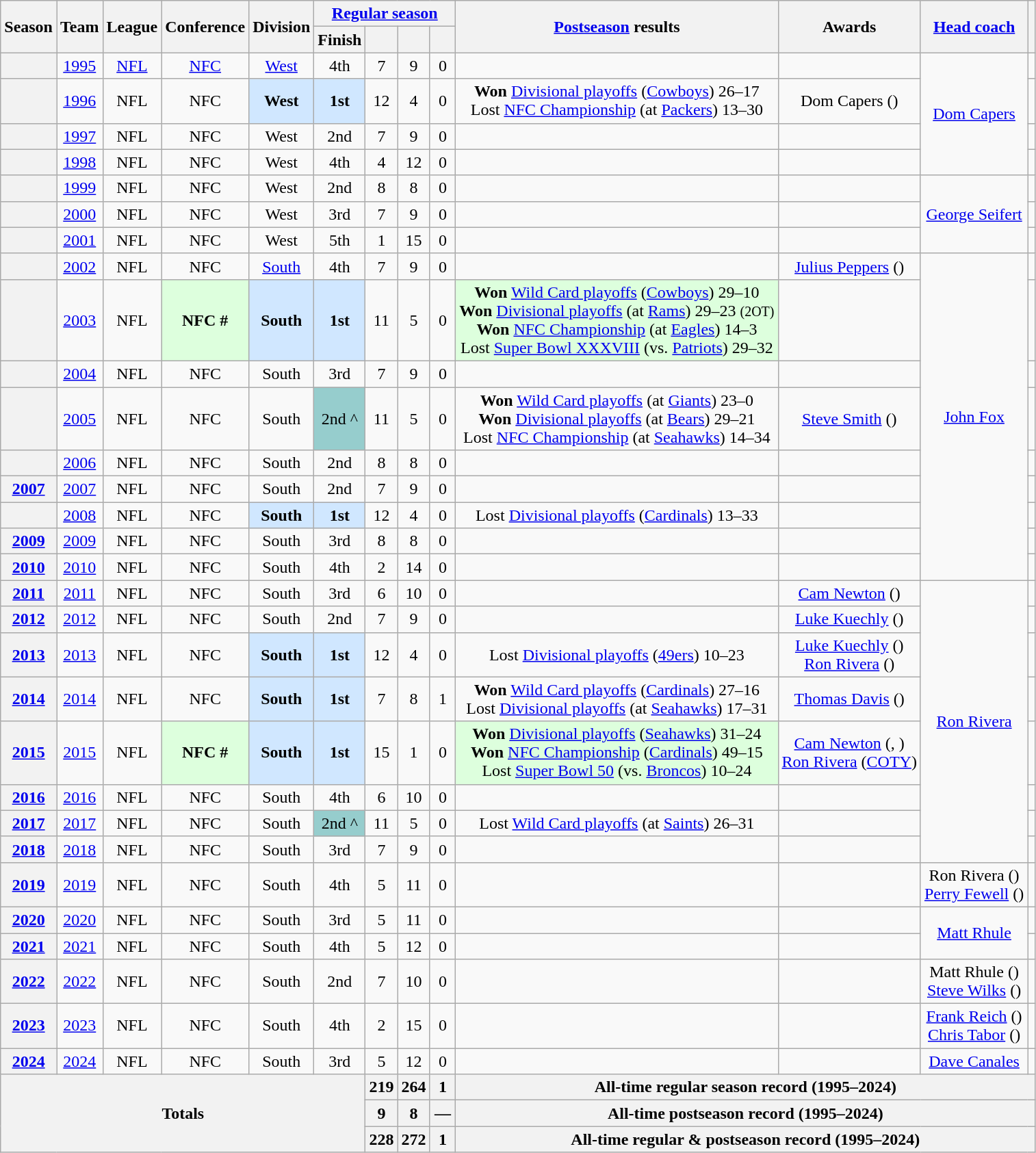<table class="wikitable" style="text-align:center">
<tr>
<th scope="col" rowspan="2">Season</th>
<th scope="col" rowspan="2">Team</th>
<th scope="col" rowspan="2">League</th>
<th scope="col" rowspan="2">Conference</th>
<th scope="col" rowspan="2">Division</th>
<th scope="colgroup" colspan="4"><a href='#'>Regular season</a></th>
<th scope="col" rowspan="2"><a href='#'>Postseason</a> results</th>
<th scope="col" rowspan="2">Awards</th>
<th scope=col rowspan="2"><a href='#'>Head coach</a></th>
<th scope=col rowspan="2"></th>
</tr>
<tr>
<th scope="col" rowspan="1">Finish</th>
<th scope="col" rowspan="1"></th>
<th scope="col" rowspan="1"></th>
<th scope="col" rowspan="1"  width=2.5%></th>
</tr>
<tr>
<th scope=row></th>
<td><a href='#'>1995</a></td>
<td><a href='#'>NFL</a></td>
<td><a href='#'>NFC</a></td>
<td><a href='#'>West</a></td>
<td>4th</td>
<td>7</td>
<td>9</td>
<td>0</td>
<td></td>
<td></td>
<td rowspan="4"><a href='#'>Dom Capers</a></td>
<td></td>
</tr>
<tr>
<th scope=row></th>
<td><a href='#'>1996</a></td>
<td>NFL</td>
<td>NFC</td>
<td style="background:#d0e7ff"><strong>West </strong></td>
<td style="background:#d0e7ff"><strong>1st </strong></td>
<td>12</td>
<td>4</td>
<td>0</td>
<td><strong>Won</strong> <a href='#'>Divisional playoffs</a> (<a href='#'>Cowboys</a>) 26–17<br>Lost <a href='#'>NFC Championship</a> (at <a href='#'>Packers</a>) 13–30</td>
<td>Dom Capers ()</td>
<td></td>
</tr>
<tr>
<th scope=row></th>
<td><a href='#'>1997</a></td>
<td>NFL</td>
<td>NFC</td>
<td>West</td>
<td>2nd</td>
<td>7</td>
<td>9</td>
<td>0</td>
<td></td>
<td></td>
<td></td>
</tr>
<tr>
<th scope=row></th>
<td><a href='#'>1998</a></td>
<td>NFL</td>
<td>NFC</td>
<td>West</td>
<td>4th</td>
<td>4</td>
<td>12</td>
<td>0</td>
<td></td>
<td></td>
<td></td>
</tr>
<tr>
<th scope=row></th>
<td><a href='#'>1999</a></td>
<td>NFL</td>
<td>NFC</td>
<td>West</td>
<td>2nd</td>
<td>8</td>
<td>8</td>
<td>0</td>
<td></td>
<td></td>
<td rowspan="3"><a href='#'>George Seifert</a></td>
<td></td>
</tr>
<tr>
<th scope=row></th>
<td><a href='#'>2000</a></td>
<td>NFL</td>
<td>NFC</td>
<td>West</td>
<td>3rd</td>
<td>7</td>
<td>9</td>
<td>0</td>
<td></td>
<td></td>
<td></td>
</tr>
<tr>
<th scope=row></th>
<td><a href='#'>2001</a></td>
<td>NFL</td>
<td>NFC</td>
<td>West</td>
<td>5th</td>
<td>1</td>
<td>15</td>
<td>0</td>
<td></td>
<td></td>
<td></td>
</tr>
<tr>
<th scope=row></th>
<td><a href='#'>2002</a></td>
<td>NFL</td>
<td>NFC</td>
<td><a href='#'>South</a></td>
<td>4th</td>
<td>7</td>
<td>9</td>
<td>0</td>
<td></td>
<td><a href='#'>Julius Peppers</a> ()</td>
<td rowspan="9"><a href='#'>John Fox</a></td>
<td></td>
</tr>
<tr>
<th scope=row></th>
<td><a href='#'>2003</a></td>
<td>NFL</td>
<td style="background:#dfd"><strong>NFC #</strong></td>
<td style="background:#d0e7ff"><strong>South </strong></td>
<td style="background:#d0e7ff"><strong>1st </strong></td>
<td>11</td>
<td>5</td>
<td>0</td>
<td bgcolor="#ddffdd"><strong>Won</strong> <a href='#'>Wild Card playoffs</a> (<a href='#'>Cowboys</a>) 29–10<br><strong>Won</strong> <a href='#'>Divisional playoffs</a> (at <a href='#'>Rams</a>) 29–23 <small>(2OT)</small><br><strong>Won</strong> <a href='#'>NFC Championship</a> (at <a href='#'>Eagles</a>) 14–3<br>Lost <a href='#'>Super Bowl XXXVIII</a> (vs. <a href='#'>Patriots</a>) 29–32</td>
<td></td>
<td></td>
</tr>
<tr>
<th scope=row></th>
<td><a href='#'>2004</a></td>
<td>NFL</td>
<td>NFC</td>
<td>South</td>
<td>3rd</td>
<td>7</td>
<td>9</td>
<td>0</td>
<td></td>
<td></td>
<td></td>
</tr>
<tr>
<th scope=row></th>
<td><a href='#'>2005</a></td>
<td>NFL</td>
<td>NFC</td>
<td>South</td>
<td style="background:#96cdcd">2nd ^</td>
<td>11</td>
<td>5</td>
<td>0</td>
<td><strong>Won</strong> <a href='#'>Wild Card playoffs</a> (at <a href='#'>Giants</a>) 23–0 <br> <strong>Won</strong> <a href='#'>Divisional playoffs</a> (at <a href='#'>Bears</a>) 29–21<br>Lost <a href='#'>NFC Championship</a> (at <a href='#'>Seahawks</a>) 14–34</td>
<td><a href='#'>Steve Smith</a> ()</td>
<td></td>
</tr>
<tr>
<th scope=row></th>
<td><a href='#'>2006</a></td>
<td>NFL</td>
<td>NFC</td>
<td>South</td>
<td>2nd</td>
<td>8</td>
<td>8</td>
<td>0</td>
<td></td>
<td></td>
<td></td>
</tr>
<tr>
<th><a href='#'>2007</a></th>
<td><a href='#'>2007</a></td>
<td>NFL</td>
<td>NFC</td>
<td>South</td>
<td>2nd</td>
<td>7</td>
<td>9</td>
<td>0</td>
<td></td>
<td></td>
<td></td>
</tr>
<tr>
<th scope=row></th>
<td><a href='#'>2008</a></td>
<td>NFL</td>
<td>NFC</td>
<td style="background:#d0e7ff"><strong>South </strong></td>
<td style="background:#d0e7ff"><strong>1st </strong></td>
<td>12</td>
<td>4</td>
<td>0</td>
<td>Lost <a href='#'>Divisional playoffs</a> (<a href='#'>Cardinals</a>) 13–33</td>
<td></td>
<td></td>
</tr>
<tr>
<th scope=row><a href='#'>2009</a></th>
<td><a href='#'>2009</a></td>
<td>NFL</td>
<td>NFC</td>
<td>South</td>
<td>3rd</td>
<td>8</td>
<td>8</td>
<td>0</td>
<td></td>
<td></td>
<td></td>
</tr>
<tr>
<th scope=row><a href='#'>2010</a></th>
<td><a href='#'>2010</a></td>
<td>NFL</td>
<td>NFC</td>
<td>South</td>
<td>4th</td>
<td>2</td>
<td>14</td>
<td>0</td>
<td></td>
<td></td>
<td></td>
</tr>
<tr>
<th scope=row><a href='#'>2011</a></th>
<td><a href='#'>2011</a></td>
<td>NFL</td>
<td>NFC</td>
<td>South</td>
<td>3rd</td>
<td>6</td>
<td>10</td>
<td>0</td>
<td></td>
<td><a href='#'>Cam Newton</a> ()</td>
<td rowspan="8"><a href='#'>Ron Rivera</a></td>
<td></td>
</tr>
<tr>
<th scope=row><a href='#'>2012</a></th>
<td><a href='#'>2012</a></td>
<td>NFL</td>
<td>NFC</td>
<td>South</td>
<td>2nd</td>
<td>7</td>
<td>9</td>
<td>0</td>
<td></td>
<td><a href='#'>Luke Kuechly</a> ()</td>
<td></td>
</tr>
<tr>
<th scope=row><a href='#'>2013</a></th>
<td><a href='#'>2013</a></td>
<td>NFL</td>
<td>NFC</td>
<td style="background:#d0e7ff"><strong>South </strong></td>
<td style="background:#d0e7ff"><strong>1st </strong></td>
<td>12</td>
<td>4</td>
<td>0</td>
<td>Lost <a href='#'>Divisional playoffs</a> (<a href='#'>49ers</a>) 10–23</td>
<td><a href='#'>Luke Kuechly</a> ()<br><a href='#'>Ron Rivera</a> ()</td>
<td></td>
</tr>
<tr>
<th scope=row><a href='#'>2014</a></th>
<td><a href='#'>2014</a></td>
<td>NFL</td>
<td>NFC</td>
<td style="background:#d0e7ff"><strong>South </strong></td>
<td style="background:#d0e7ff"><strong>1st </strong></td>
<td>7</td>
<td>8</td>
<td>1</td>
<td><strong>Won</strong> <a href='#'>Wild Card playoffs</a> (<a href='#'>Cardinals</a>) 27–16<br>Lost <a href='#'>Divisional playoffs</a> (at <a href='#'>Seahawks</a>) 17–31</td>
<td><a href='#'>Thomas Davis</a> ()</td>
<td></td>
</tr>
<tr>
<th scope=row><a href='#'>2015</a></th>
<td><a href='#'>2015</a></td>
<td>NFL</td>
<td style="background:#dfd"><strong>NFC #</strong></td>
<td style="background:#d0e7ff"><strong>South </strong></td>
<td style="background:#d0e7ff"><strong>1st </strong></td>
<td>15</td>
<td>1</td>
<td>0</td>
<td bgcolor="#ddffdd"><strong>Won</strong> <a href='#'>Divisional playoffs</a> (<a href='#'>Seahawks</a>) 31–24<br><strong>Won</strong> <a href='#'>NFC Championship</a> (<a href='#'>Cardinals</a>) 49–15<br>Lost <a href='#'>Super Bowl 50</a> (vs. <a href='#'>Broncos</a>) 10–24</td>
<td><a href='#'>Cam Newton</a> (, )<br><a href='#'>Ron Rivera</a> (<a href='#'>COTY</a>)</td>
<td></td>
</tr>
<tr>
<th scope=row><a href='#'>2016</a></th>
<td><a href='#'>2016</a></td>
<td>NFL</td>
<td>NFC</td>
<td>South</td>
<td>4th</td>
<td>6</td>
<td>10</td>
<td>0</td>
<td></td>
<td></td>
<td></td>
</tr>
<tr>
<th scope=row><a href='#'>2017</a></th>
<td><a href='#'>2017</a></td>
<td>NFL</td>
<td>NFC</td>
<td>South</td>
<td style="background:#96cdcd">2nd ^</td>
<td>11</td>
<td>5</td>
<td>0</td>
<td>Lost <a href='#'>Wild Card playoffs</a> (at <a href='#'>Saints</a>) 26–31</td>
<td></td>
<td></td>
</tr>
<tr>
<th scope=row><a href='#'>2018</a></th>
<td><a href='#'>2018</a></td>
<td>NFL</td>
<td>NFC</td>
<td>South</td>
<td>3rd</td>
<td>7</td>
<td>9</td>
<td>0</td>
<td></td>
<td></td>
<td></td>
</tr>
<tr>
<th scope=row><a href='#'>2019</a></th>
<td><a href='#'>2019</a></td>
<td>NFL</td>
<td>NFC</td>
<td>South</td>
<td>4th</td>
<td>5</td>
<td>11</td>
<td>0</td>
<td></td>
<td></td>
<td>Ron Rivera ()<br><a href='#'>Perry Fewell</a> ()</td>
<td></td>
</tr>
<tr>
<th scope=row><a href='#'>2020</a></th>
<td><a href='#'>2020</a></td>
<td>NFL</td>
<td>NFC</td>
<td>South</td>
<td>3rd</td>
<td>5</td>
<td>11</td>
<td>0</td>
<td></td>
<td></td>
<td rowspan="2"><a href='#'>Matt Rhule</a></td>
<td></td>
</tr>
<tr>
<th scope=row><a href='#'>2021</a></th>
<td><a href='#'>2021</a></td>
<td>NFL</td>
<td>NFC</td>
<td>South</td>
<td>4th</td>
<td>5</td>
<td>12</td>
<td>0</td>
<td></td>
<td></td>
<td></td>
</tr>
<tr>
<th scope=row><a href='#'>2022</a></th>
<td><a href='#'>2022</a></td>
<td>NFL</td>
<td>NFC</td>
<td>South</td>
<td>2nd</td>
<td>7</td>
<td>10</td>
<td>0</td>
<td></td>
<td></td>
<td>Matt Rhule ()<br><a href='#'>Steve Wilks</a> ()</td>
<td></td>
</tr>
<tr>
<th scope=row><a href='#'>2023</a></th>
<td><a href='#'>2023</a></td>
<td>NFL</td>
<td>NFC</td>
<td>South</td>
<td>4th</td>
<td>2</td>
<td>15</td>
<td>0</td>
<td></td>
<td></td>
<td><a href='#'>Frank Reich</a> ()<br><a href='#'>Chris Tabor</a> ()</td>
<td></td>
</tr>
<tr>
<th scope=row><a href='#'>2024</a></th>
<td><a href='#'>2024</a></td>
<td>NFL</td>
<td>NFC</td>
<td>South</td>
<td>3rd</td>
<td>5</td>
<td>12</td>
<td>0</td>
<td></td>
<td></td>
<td><a href='#'>Dave Canales</a></td>
<td></td>
</tr>
<tr>
<th scope=rowgroup rowspan="3" colspan="6">Totals</th>
<th>219</th>
<th>264</th>
<th>1</th>
<th colspan="4">All-time regular season record (1995–2024)</th>
</tr>
<tr>
<th>9</th>
<th>8</th>
<th>—</th>
<th colspan="4">All-time postseason record (1995–2024)</th>
</tr>
<tr>
<th>228</th>
<th>272</th>
<th>1</th>
<th colspan="4">All-time regular & postseason record (1995–2024)</th>
</tr>
</table>
